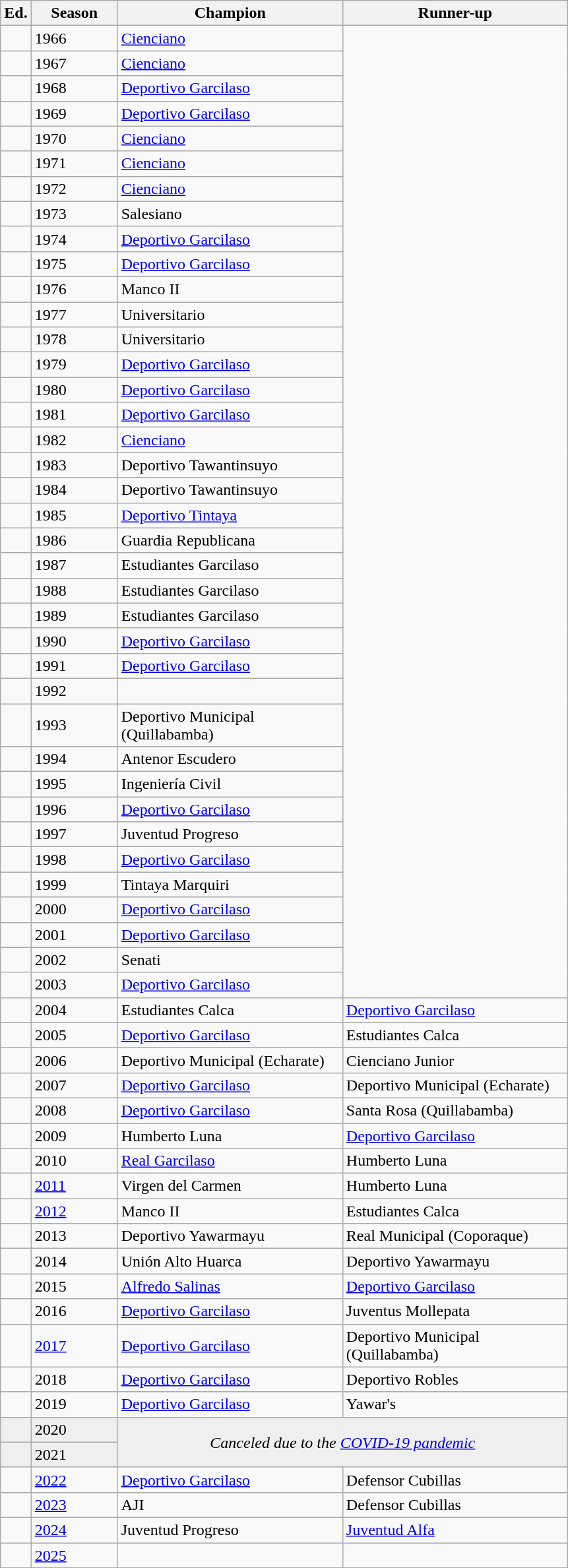<table class="wikitable sortable">
<tr>
<th width=px>Ed.</th>
<th width=80px>Season</th>
<th width=220px>Champion</th>
<th width=220px>Runner-up</th>
</tr>
<tr>
<td></td>
<td>1966</td>
<td><a href='#'>Cienciano</a></td>
</tr>
<tr>
<td></td>
<td>1967</td>
<td><a href='#'>Cienciano</a></td>
</tr>
<tr>
<td></td>
<td>1968</td>
<td><a href='#'>Deportivo Garcilaso</a></td>
</tr>
<tr>
<td></td>
<td>1969</td>
<td><a href='#'>Deportivo Garcilaso</a></td>
</tr>
<tr>
<td></td>
<td>1970</td>
<td><a href='#'>Cienciano</a></td>
</tr>
<tr>
<td></td>
<td>1971</td>
<td><a href='#'>Cienciano</a></td>
</tr>
<tr>
<td></td>
<td>1972</td>
<td><a href='#'>Cienciano</a></td>
</tr>
<tr>
<td></td>
<td>1973</td>
<td>Salesiano</td>
</tr>
<tr>
<td></td>
<td>1974</td>
<td><a href='#'>Deportivo Garcilaso</a></td>
</tr>
<tr>
<td></td>
<td>1975</td>
<td><a href='#'>Deportivo Garcilaso</a></td>
</tr>
<tr>
<td></td>
<td>1976</td>
<td>Manco II</td>
</tr>
<tr>
<td></td>
<td>1977</td>
<td>Universitario</td>
</tr>
<tr>
<td></td>
<td>1978</td>
<td>Universitario</td>
</tr>
<tr>
<td></td>
<td>1979</td>
<td><a href='#'>Deportivo Garcilaso</a></td>
</tr>
<tr>
<td></td>
<td>1980</td>
<td><a href='#'>Deportivo Garcilaso</a></td>
</tr>
<tr>
<td></td>
<td>1981</td>
<td><a href='#'>Deportivo Garcilaso</a></td>
</tr>
<tr>
<td></td>
<td>1982</td>
<td><a href='#'>Cienciano</a></td>
</tr>
<tr>
<td></td>
<td>1983</td>
<td>Deportivo Tawantinsuyo</td>
</tr>
<tr>
<td></td>
<td>1984</td>
<td>Deportivo Tawantinsuyo</td>
</tr>
<tr>
<td></td>
<td>1985</td>
<td><a href='#'>Deportivo Tintaya</a></td>
</tr>
<tr>
<td></td>
<td>1986</td>
<td>Guardia Republicana</td>
</tr>
<tr>
<td></td>
<td>1987</td>
<td>Estudiantes Garcilaso</td>
</tr>
<tr>
<td></td>
<td>1988</td>
<td>Estudiantes Garcilaso</td>
</tr>
<tr>
<td></td>
<td>1989</td>
<td>Estudiantes Garcilaso</td>
</tr>
<tr>
<td></td>
<td>1990</td>
<td><a href='#'>Deportivo Garcilaso</a></td>
</tr>
<tr>
<td></td>
<td>1991</td>
<td><a href='#'>Deportivo Garcilaso</a></td>
</tr>
<tr>
<td></td>
<td>1992</td>
<td></td>
</tr>
<tr>
<td></td>
<td>1993</td>
<td>Deportivo Municipal (Quillabamba)</td>
</tr>
<tr>
<td></td>
<td>1994</td>
<td>Antenor Escudero</td>
</tr>
<tr>
<td></td>
<td>1995</td>
<td>Ingeniería Civil</td>
</tr>
<tr>
<td></td>
<td>1996</td>
<td><a href='#'>Deportivo Garcilaso</a></td>
</tr>
<tr>
<td></td>
<td>1997</td>
<td>Juventud Progreso</td>
</tr>
<tr>
<td></td>
<td>1998</td>
<td><a href='#'>Deportivo Garcilaso</a></td>
</tr>
<tr>
<td></td>
<td>1999</td>
<td>Tintaya Marquiri</td>
</tr>
<tr>
<td></td>
<td>2000</td>
<td><a href='#'>Deportivo Garcilaso</a></td>
</tr>
<tr>
<td></td>
<td>2001</td>
<td><a href='#'>Deportivo Garcilaso</a></td>
</tr>
<tr>
<td></td>
<td>2002</td>
<td>Senati</td>
</tr>
<tr>
<td></td>
<td>2003</td>
<td><a href='#'>Deportivo Garcilaso</a></td>
</tr>
<tr>
<td></td>
<td>2004</td>
<td>Estudiantes Calca</td>
<td><a href='#'>Deportivo Garcilaso</a></td>
</tr>
<tr>
<td></td>
<td>2005</td>
<td><a href='#'>Deportivo Garcilaso</a></td>
<td>Estudiantes Calca</td>
</tr>
<tr>
<td></td>
<td>2006</td>
<td>Deportivo Municipal (Echarate)</td>
<td>Cienciano Junior</td>
</tr>
<tr>
<td></td>
<td>2007</td>
<td><a href='#'>Deportivo Garcilaso</a></td>
<td>Deportivo Municipal (Echarate)</td>
</tr>
<tr>
<td></td>
<td>2008</td>
<td><a href='#'>Deportivo Garcilaso</a></td>
<td>Santa Rosa (Quillabamba)</td>
</tr>
<tr>
<td></td>
<td>2009</td>
<td>Humberto Luna</td>
<td><a href='#'>Deportivo Garcilaso</a></td>
</tr>
<tr>
<td></td>
<td>2010</td>
<td><a href='#'>Real Garcilaso</a></td>
<td>Humberto Luna</td>
</tr>
<tr>
<td></td>
<td><a href='#'>2011</a></td>
<td>Virgen del Carmen</td>
<td>Humberto Luna</td>
</tr>
<tr>
<td></td>
<td><a href='#'>2012</a></td>
<td>Manco II</td>
<td>Estudiantes Calca</td>
</tr>
<tr>
<td></td>
<td>2013</td>
<td>Deportivo Yawarmayu</td>
<td>Real Municipal (Coporaque)</td>
</tr>
<tr>
<td></td>
<td>2014</td>
<td>Unión Alto Huarca</td>
<td>Deportivo Yawarmayu</td>
</tr>
<tr>
<td></td>
<td>2015</td>
<td><a href='#'>Alfredo Salinas</a></td>
<td><a href='#'>Deportivo Garcilaso</a></td>
</tr>
<tr>
<td></td>
<td>2016</td>
<td><a href='#'>Deportivo Garcilaso</a></td>
<td>Juventus Mollepata</td>
</tr>
<tr>
<td></td>
<td><a href='#'>2017</a></td>
<td><a href='#'>Deportivo Garcilaso</a></td>
<td>Deportivo Municipal (Quillabamba)</td>
</tr>
<tr>
<td></td>
<td>2018</td>
<td><a href='#'>Deportivo Garcilaso</a></td>
<td>Deportivo Robles</td>
</tr>
<tr>
<td></td>
<td>2019</td>
<td><a href='#'>Deportivo Garcilaso</a></td>
<td>Yawar's</td>
</tr>
<tr bgcolor=#efefef>
<td></td>
<td>2020</td>
<td rowspan=2 colspan="2" align=center><em>Canceled due to the <a href='#'>COVID-19 pandemic</a></em></td>
</tr>
<tr bgcolor=#efefef>
<td></td>
<td>2021</td>
</tr>
<tr>
<td></td>
<td><a href='#'>2022</a></td>
<td><a href='#'>Deportivo Garcilaso</a></td>
<td>Defensor Cubillas</td>
</tr>
<tr>
<td></td>
<td><a href='#'>2023</a></td>
<td>AJI</td>
<td>Defensor Cubillas</td>
</tr>
<tr>
<td></td>
<td><a href='#'>2024</a></td>
<td>Juventud Progreso</td>
<td><a href='#'>Juventud Alfa</a></td>
</tr>
<tr>
<td></td>
<td><a href='#'>2025</a></td>
<td></td>
<td></td>
</tr>
<tr>
</tr>
</table>
